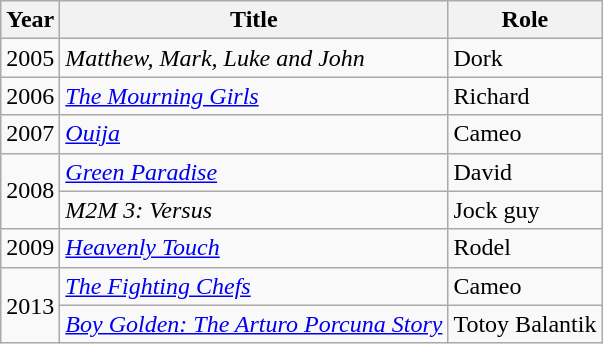<table class="wikitable">
<tr>
<th>Year</th>
<th>Title</th>
<th>Role</th>
</tr>
<tr>
<td>2005</td>
<td><em>Matthew, Mark, Luke and John</em></td>
<td>Dork</td>
</tr>
<tr>
<td>2006</td>
<td><em><a href='#'>The Mourning Girls</a></em></td>
<td>Richard</td>
</tr>
<tr>
<td>2007</td>
<td><em><a href='#'>Ouija</a></em></td>
<td>Cameo</td>
</tr>
<tr>
<td rowspan="2">2008</td>
<td><em><a href='#'>Green Paradise</a></em></td>
<td>David</td>
</tr>
<tr>
<td><em>M2M 3: Versus</em></td>
<td>Jock guy</td>
</tr>
<tr>
<td>2009</td>
<td><em><a href='#'>Heavenly Touch</a></em></td>
<td>Rodel</td>
</tr>
<tr>
<td rowspan="2">2013</td>
<td><em><a href='#'>The Fighting Chefs</a></em></td>
<td>Cameo</td>
</tr>
<tr>
<td><em><a href='#'>Boy Golden: The Arturo Porcuna Story</a></em></td>
<td>Totoy Balantik</td>
</tr>
</table>
